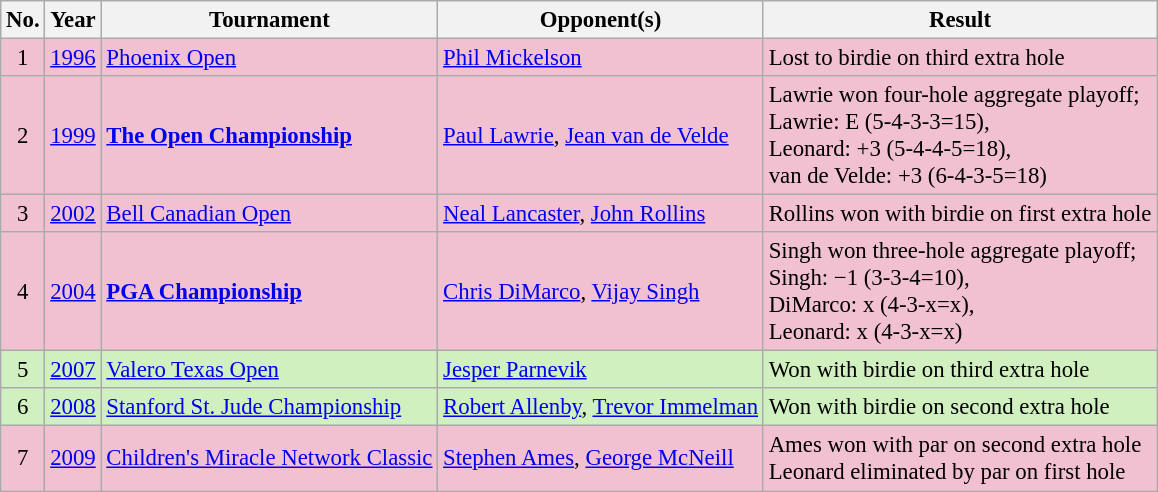<table class="wikitable" style="font-size:95%;">
<tr>
<th>No.</th>
<th>Year</th>
<th>Tournament</th>
<th>Opponent(s)</th>
<th>Result</th>
</tr>
<tr style="background:#F2C1D1;">
<td align=center>1</td>
<td><a href='#'>1996</a></td>
<td><a href='#'>Phoenix Open</a></td>
<td> <a href='#'>Phil Mickelson</a></td>
<td>Lost to birdie on third extra hole</td>
</tr>
<tr style="background:#F2C1D1;">
<td align=center>2</td>
<td><a href='#'>1999</a></td>
<td><strong><a href='#'>The Open Championship</a></strong></td>
<td> <a href='#'>Paul Lawrie</a>,  <a href='#'>Jean van de Velde</a></td>
<td>Lawrie won four-hole aggregate playoff;<br>Lawrie: E (5-4-3-3=15),<br>Leonard: +3 (5-4-4-5=18),<br>van de Velde: +3 (6-4-3-5=18)</td>
</tr>
<tr style="background:#F2C1D1;">
<td align=center>3</td>
<td><a href='#'>2002</a></td>
<td><a href='#'>Bell Canadian Open</a></td>
<td> <a href='#'>Neal Lancaster</a>,  <a href='#'>John Rollins</a></td>
<td>Rollins won with birdie on first extra hole</td>
</tr>
<tr style="background:#F2C1D1;">
<td align=center>4</td>
<td><a href='#'>2004</a></td>
<td><strong><a href='#'>PGA Championship</a></strong></td>
<td> <a href='#'>Chris DiMarco</a>,  <a href='#'>Vijay Singh</a></td>
<td>Singh won three-hole aggregate playoff;<br>Singh: −1 (3-3-4=10),<br>DiMarco: x (4-3-x=x),<br>Leonard: x (4-3-x=x)</td>
</tr>
<tr style="background:#D0F0C0;">
<td align=center>5</td>
<td><a href='#'>2007</a></td>
<td><a href='#'>Valero Texas Open</a></td>
<td> <a href='#'>Jesper Parnevik</a></td>
<td>Won with birdie on third extra hole</td>
</tr>
<tr style="background:#D0F0C0;">
<td align=center>6</td>
<td><a href='#'>2008</a></td>
<td><a href='#'>Stanford St. Jude Championship</a></td>
<td> <a href='#'>Robert Allenby</a>,  <a href='#'>Trevor Immelman</a></td>
<td>Won with birdie on second extra hole</td>
</tr>
<tr style="background:#F2C1D1;">
<td align=center>7</td>
<td><a href='#'>2009</a></td>
<td><a href='#'>Children's Miracle Network Classic</a></td>
<td> <a href='#'>Stephen Ames</a>,  <a href='#'>George McNeill</a></td>
<td>Ames won with par on second extra hole<br>Leonard eliminated by par on first hole</td>
</tr>
</table>
